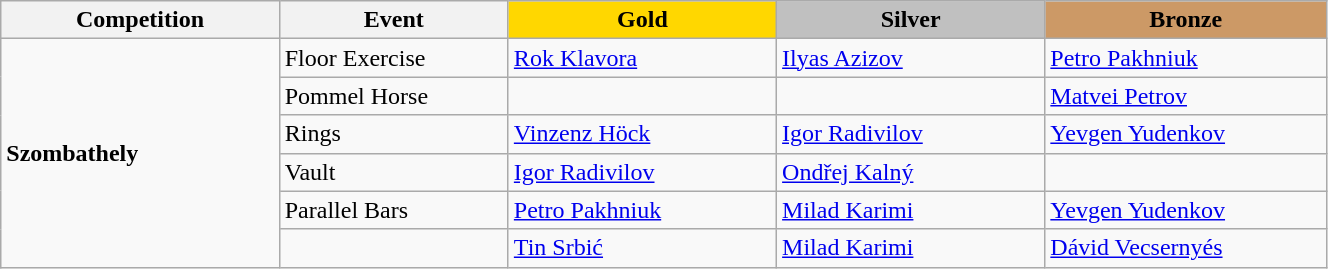<table class="wikitable" style="width:70%;">
<tr>
<th style="text-align:center; width:5%;">Competition</th>
<th style="text-align:center; width:5%;">Event</th>
<td style="text-align:center; width:6%; background:gold;"><strong>Gold</strong></td>
<td style="text-align:center; width:6%; background:silver;"><strong>Silver</strong></td>
<td style="text-align:center; width:6%; background:#c96;"><strong>Bronze</strong></td>
</tr>
<tr>
<td rowspan="6"><strong>Szombathely</strong></td>
<td>Floor Exercise</td>
<td> <a href='#'>Rok Klavora</a></td>
<td> <a href='#'>Ilyas Azizov</a></td>
<td> <a href='#'>Petro Pakhniuk</a></td>
</tr>
<tr>
<td>Pommel Horse</td>
<td></td>
<td></td>
<td> <a href='#'>Matvei Petrov</a></td>
</tr>
<tr>
<td>Rings</td>
<td> <a href='#'>Vinzenz Höck</a></td>
<td> <a href='#'>Igor Radivilov</a></td>
<td> <a href='#'>Yevgen Yudenkov</a></td>
</tr>
<tr>
<td>Vault</td>
<td> <a href='#'>Igor Radivilov</a></td>
<td> <a href='#'>Ondřej Kalný</a></td>
<td></td>
</tr>
<tr>
<td>Parallel Bars</td>
<td> <a href='#'>Petro Pakhniuk</a></td>
<td> <a href='#'>Milad Karimi</a></td>
<td> <a href='#'>Yevgen Yudenkov</a></td>
</tr>
<tr>
<td></td>
<td> <a href='#'>Tin Srbić</a></td>
<td> <a href='#'>Milad Karimi</a></td>
<td> <a href='#'>Dávid Vecsernyés</a></td>
</tr>
</table>
